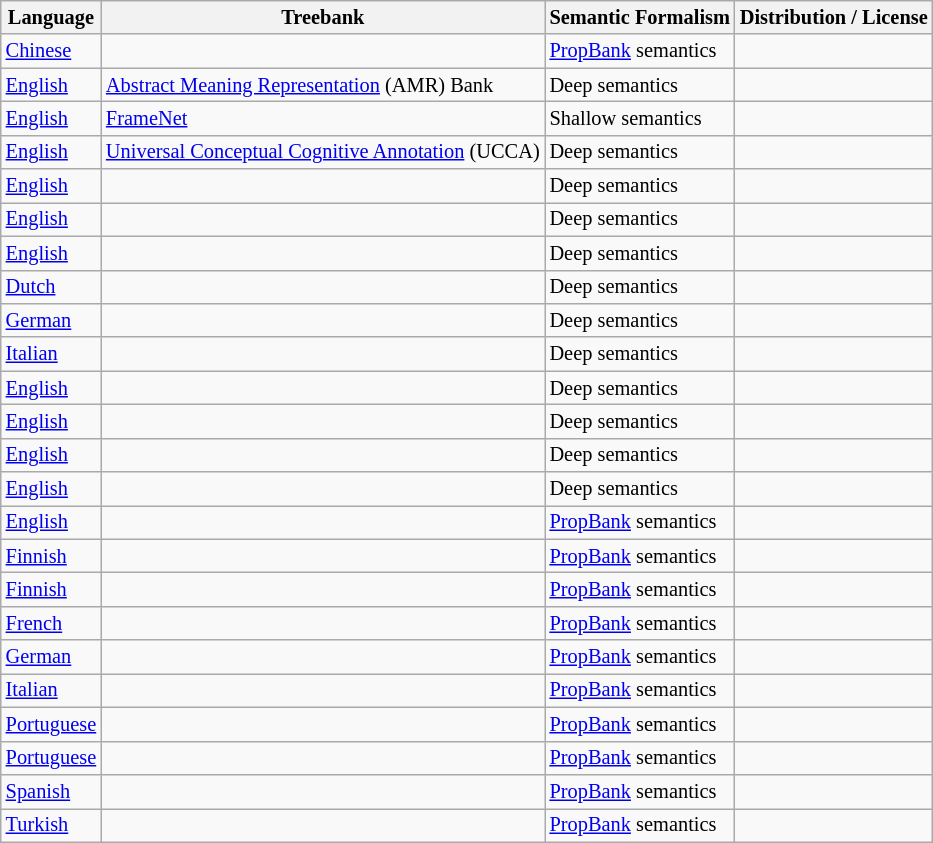<table class="wikitable sortable" style="font-size: 85%;">
<tr>
<th>Language</th>
<th>Treebank</th>
<th>Semantic Formalism</th>
<th>Distribution / License</th>
</tr>
<tr>
<td><a href='#'>Chinese</a></td>
<td></td>
<td><a href='#'>PropBank</a> semantics</td>
<td></td>
</tr>
<tr>
<td><a href='#'>English</a></td>
<td><a href='#'>Abstract Meaning Representation</a> (AMR) Bank</td>
<td>Deep semantics</td>
<td></td>
</tr>
<tr>
<td><a href='#'>English</a></td>
<td><a href='#'>FrameNet</a></td>
<td>Shallow semantics</td>
<td></td>
</tr>
<tr>
<td><a href='#'>English</a></td>
<td><a href='#'>Universal Conceptual Cognitive Annotation</a> (UCCA)</td>
<td>Deep semantics</td>
<td></td>
</tr>
<tr>
<td><a href='#'>English</a></td>
<td> </td>
<td>Deep semantics</td>
<td></td>
</tr>
<tr>
<td><a href='#'>English</a></td>
<td></td>
<td>Deep semantics</td>
<td></td>
</tr>
<tr>
<td><a href='#'>English</a></td>
<td></td>
<td>Deep semantics</td>
<td></td>
</tr>
<tr>
<td><a href='#'>Dutch</a></td>
<td></td>
<td>Deep semantics</td>
<td></td>
</tr>
<tr>
<td><a href='#'>German</a></td>
<td></td>
<td>Deep semantics</td>
<td></td>
</tr>
<tr>
<td><a href='#'>Italian</a></td>
<td></td>
<td>Deep semantics</td>
<td></td>
</tr>
<tr>
<td><a href='#'>English</a></td>
<td></td>
<td>Deep semantics</td>
<td></td>
</tr>
<tr>
<td><a href='#'>English</a></td>
<td></td>
<td>Deep semantics</td>
<td></td>
</tr>
<tr>
<td><a href='#'>English</a></td>
<td></td>
<td>Deep semantics</td>
<td></td>
</tr>
<tr>
<td><a href='#'>English</a></td>
<td></td>
<td>Deep semantics</td>
<td></td>
</tr>
<tr>
<td><a href='#'>English</a></td>
<td></td>
<td><a href='#'>PropBank</a> semantics</td>
<td></td>
</tr>
<tr>
<td><a href='#'>Finnish</a></td>
<td></td>
<td><a href='#'>PropBank</a> semantics</td>
<td></td>
</tr>
<tr>
<td><a href='#'>Finnish</a></td>
<td></td>
<td><a href='#'>PropBank</a> semantics</td>
<td></td>
</tr>
<tr>
<td><a href='#'>French</a></td>
<td></td>
<td><a href='#'>PropBank</a> semantics</td>
<td></td>
</tr>
<tr>
<td><a href='#'>German</a></td>
<td></td>
<td><a href='#'>PropBank</a> semantics</td>
<td></td>
</tr>
<tr>
<td><a href='#'>Italian</a></td>
<td></td>
<td><a href='#'>PropBank</a> semantics</td>
<td></td>
</tr>
<tr>
<td><a href='#'>Portuguese</a></td>
<td></td>
<td><a href='#'>PropBank</a> semantics</td>
<td></td>
</tr>
<tr>
<td><a href='#'>Portuguese</a></td>
<td></td>
<td><a href='#'>PropBank</a> semantics</td>
<td></td>
</tr>
<tr>
<td><a href='#'>Spanish</a></td>
<td></td>
<td><a href='#'>PropBank</a> semantics</td>
<td></td>
</tr>
<tr>
<td><a href='#'>Turkish</a></td>
<td></td>
<td><a href='#'>PropBank</a> semantics</td>
<td></td>
</tr>
</table>
